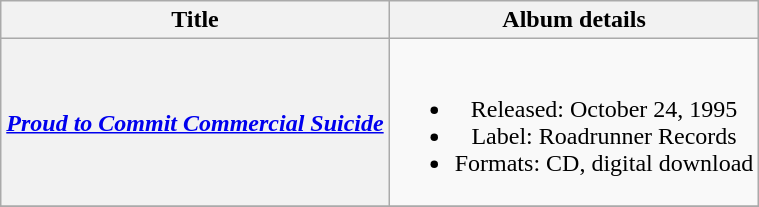<table class="wikitable plainrowheaders" style="text-align:center;">
<tr>
<th scope="col">Title</th>
<th scope="col">Album details</th>
</tr>
<tr>
<th scope="row"><em><a href='#'>Proud to Commit Commercial Suicide</a></em></th>
<td><br><ul><li>Released: October 24, 1995</li><li>Label: Roadrunner Records</li><li>Formats: CD, digital download</li></ul></td>
</tr>
<tr>
</tr>
</table>
